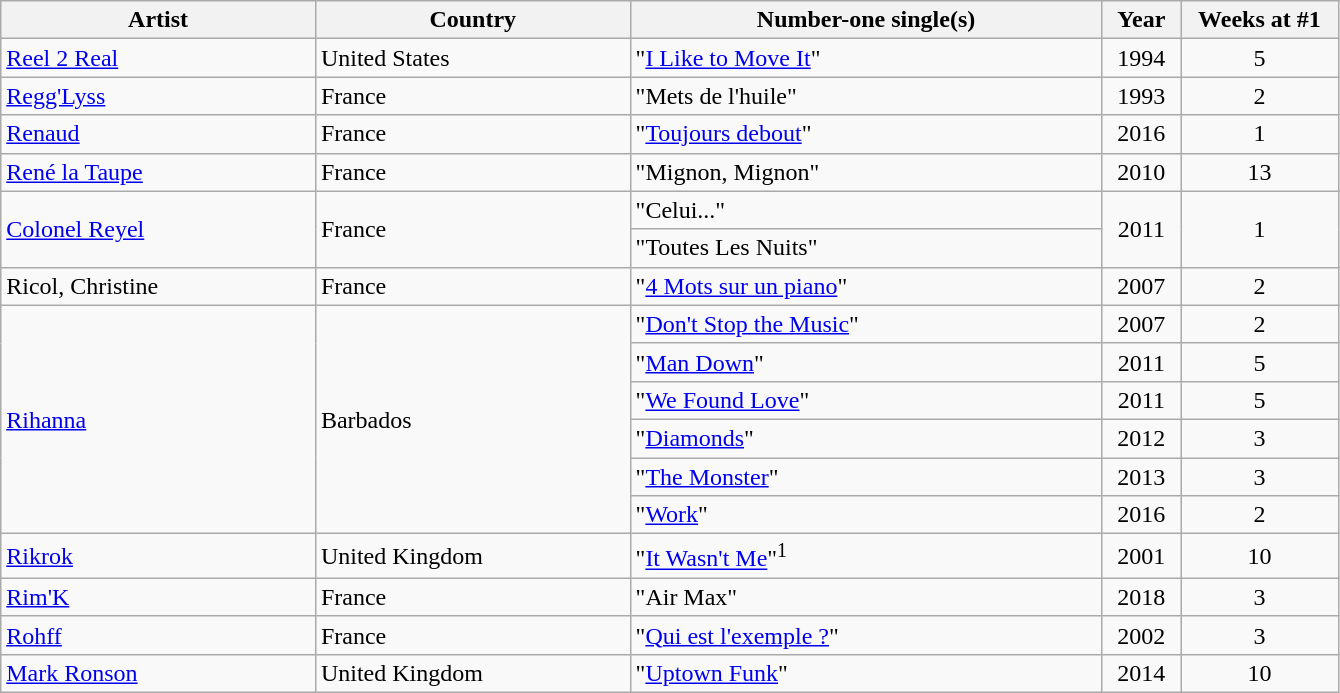<table class="wikitable">
<tr>
<th width="20%">Artist</th>
<th width="20%">Country</th>
<th width="30%">Number-one single(s)</th>
<th width="5%">Year</th>
<th width="10%">Weeks at #1</th>
</tr>
<tr>
<td><a href='#'>Reel 2 Real</a></td>
<td>United States</td>
<td>"<a href='#'>I Like to Move It</a>"</td>
<td align=center>1994</td>
<td align=center>5</td>
</tr>
<tr>
<td><a href='#'>Regg'Lyss</a></td>
<td>France</td>
<td>"Mets de l'huile"</td>
<td align=center>1993</td>
<td align=center>2</td>
</tr>
<tr>
<td><a href='#'>Renaud</a></td>
<td>France</td>
<td>"<a href='#'>Toujours debout</a>"</td>
<td align=center>2016</td>
<td align=center>1</td>
</tr>
<tr>
<td><a href='#'>René la Taupe</a></td>
<td>France</td>
<td>"Mignon, Mignon"</td>
<td align=center>2010</td>
<td align=center>13</td>
</tr>
<tr>
<td rowspan="2"><a href='#'>Colonel Reyel</a></td>
<td rowspan="2">France</td>
<td>"Celui..."</td>
<td rowspan="2" align=center>2011</td>
<td rowspan="2" align=center>1</td>
</tr>
<tr>
<td>"Toutes Les Nuits"</td>
</tr>
<tr>
<td>Ricol, Christine</td>
<td>France</td>
<td>"<a href='#'>4 Mots sur un piano</a>"</td>
<td align=center>2007</td>
<td align=center>2</td>
</tr>
<tr>
<td rowspan="6"><a href='#'>Rihanna</a></td>
<td rowspan="6">Barbados</td>
<td>"<a href='#'>Don't Stop the Music</a>"</td>
<td align=center>2007</td>
<td align=center>2</td>
</tr>
<tr>
<td>"<a href='#'>Man Down</a>"</td>
<td align=center>2011</td>
<td align=center>5</td>
</tr>
<tr>
<td>"<a href='#'>We Found Love</a>"</td>
<td align=center>2011</td>
<td align=center>5</td>
</tr>
<tr>
<td>"<a href='#'>Diamonds</a>"</td>
<td align=center>2012</td>
<td align=center>3</td>
</tr>
<tr>
<td>"<a href='#'>The Monster</a>"</td>
<td align=center>2013</td>
<td align=center>3</td>
</tr>
<tr>
<td>"<a href='#'>Work</a>"</td>
<td align=center>2016</td>
<td align=center>2</td>
</tr>
<tr>
<td><a href='#'>Rikrok</a></td>
<td>United Kingdom</td>
<td>"<a href='#'>It Wasn't Me</a>"<sup>1</sup></td>
<td align=center>2001</td>
<td align=center>10</td>
</tr>
<tr>
<td><a href='#'>Rim'K</a></td>
<td>France</td>
<td>"Air Max"</td>
<td align=center>2018</td>
<td align=center>3</td>
</tr>
<tr>
<td><a href='#'>Rohff</a></td>
<td>France</td>
<td>"<a href='#'>Qui est l'exemple ?</a>"</td>
<td align=center>2002</td>
<td align=center>3</td>
</tr>
<tr>
<td><a href='#'>Mark Ronson</a></td>
<td>United Kingdom</td>
<td>"<a href='#'>Uptown Funk</a>"</td>
<td align=center>2014</td>
<td align=center>10</td>
</tr>
</table>
